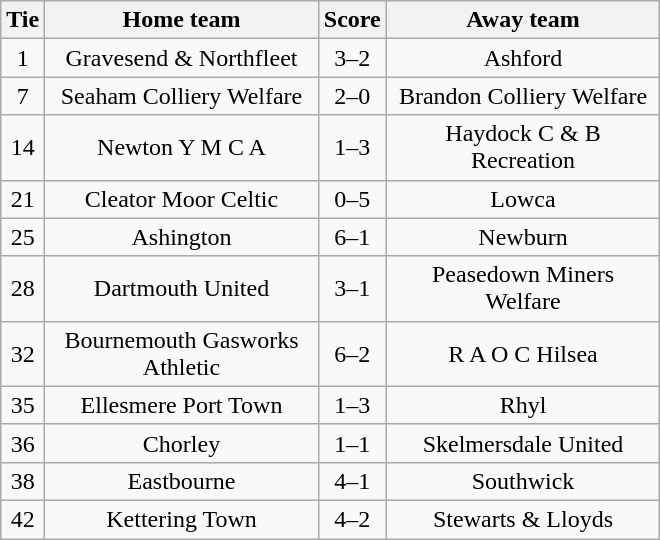<table class="wikitable" style="text-align:center;">
<tr>
<th width=20>Tie</th>
<th width=175>Home team</th>
<th width=20>Score</th>
<th width=175>Away team</th>
</tr>
<tr>
<td>1</td>
<td>Gravesend & Northfleet</td>
<td>3–2</td>
<td>Ashford</td>
</tr>
<tr>
<td>7</td>
<td>Seaham Colliery Welfare</td>
<td>2–0</td>
<td>Brandon Colliery Welfare</td>
</tr>
<tr>
<td>14</td>
<td>Newton Y M C A</td>
<td>1–3</td>
<td>Haydock C & B Recreation</td>
</tr>
<tr>
<td>21</td>
<td>Cleator Moor Celtic</td>
<td>0–5</td>
<td>Lowca</td>
</tr>
<tr>
<td>25</td>
<td>Ashington</td>
<td>6–1</td>
<td>Newburn</td>
</tr>
<tr>
<td>28</td>
<td>Dartmouth United</td>
<td>3–1</td>
<td>Peasedown Miners Welfare</td>
</tr>
<tr>
<td>32</td>
<td>Bournemouth Gasworks Athletic</td>
<td>6–2</td>
<td>R A O C Hilsea</td>
</tr>
<tr>
<td>35</td>
<td>Ellesmere Port Town</td>
<td>1–3</td>
<td>Rhyl</td>
</tr>
<tr>
<td>36</td>
<td>Chorley</td>
<td>1–1</td>
<td>Skelmersdale United</td>
</tr>
<tr>
<td>38</td>
<td>Eastbourne</td>
<td>4–1</td>
<td>Southwick</td>
</tr>
<tr>
<td>42</td>
<td>Kettering Town</td>
<td>4–2</td>
<td>Stewarts & Lloyds</td>
</tr>
</table>
